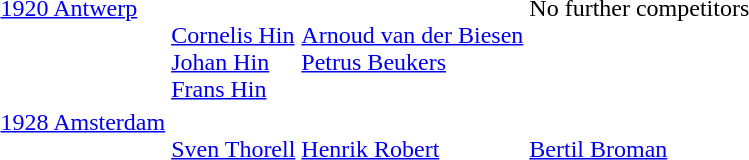<table>
<tr valign="top">
<td><a href='#'>1920 Antwerp</a> <br> </td>
<td><br><a href='#'>Cornelis Hin</a><br><a href='#'>Johan Hin</a><br><a href='#'>Frans Hin</a></td>
<td><br><a href='#'>Arnoud van der Biesen</a><br><a href='#'>Petrus Beukers</a></td>
<td>No further competitors</td>
</tr>
<tr valign="top">
<td><a href='#'>1928 Amsterdam</a> <br> </td>
<td><br><a href='#'>Sven Thorell</a></td>
<td><br><a href='#'>Henrik Robert</a></td>
<td><br><a href='#'>Bertil Broman</a></td>
</tr>
</table>
